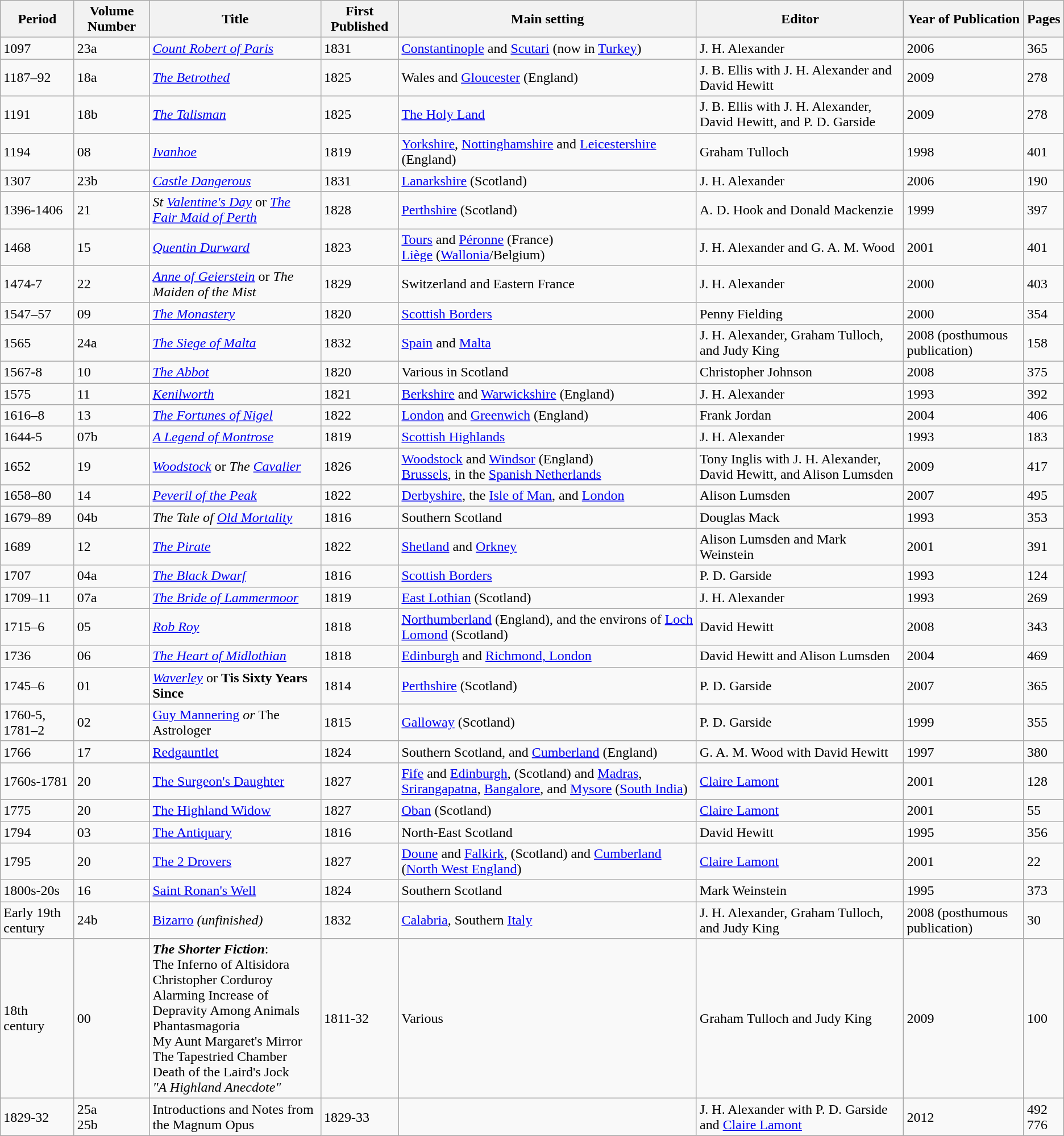<table class="wikitable sortable">
<tr>
<th>Period</th>
<th>Volume Number</th>
<th>Title</th>
<th>First Published</th>
<th>Main setting</th>
<th>Editor</th>
<th>Year of Publication</th>
<th>Pages</th>
</tr>
<tr>
<td>1097</td>
<td>23a</td>
<td><em><a href='#'>Count Robert of Paris</a></em></td>
<td>1831</td>
<td><a href='#'>Constantinople</a> and <a href='#'>Scutari</a> (now in <a href='#'>Turkey</a>)</td>
<td>J. H. Alexander</td>
<td>2006</td>
<td>365</td>
</tr>
<tr>
<td>1187–92</td>
<td>18a</td>
<td><em><a href='#'>The Betrothed</a></em></td>
<td>1825</td>
<td>Wales and <a href='#'>Gloucester</a> (England)</td>
<td>J. B. Ellis with J. H. Alexander and David Hewitt</td>
<td>2009</td>
<td>278</td>
</tr>
<tr>
<td>1191</td>
<td>18b</td>
<td><em><a href='#'>The Talisman</a></em></td>
<td>1825</td>
<td><a href='#'>The Holy Land</a></td>
<td>J. B. Ellis with J. H. Alexander, David Hewitt, and P. D. Garside</td>
<td>2009</td>
<td>278</td>
</tr>
<tr>
<td>1194</td>
<td>08</td>
<td><em><a href='#'>Ivanhoe</a></em></td>
<td>1819</td>
<td><a href='#'>Yorkshire</a>, <a href='#'>Nottinghamshire</a> and <a href='#'>Leicestershire</a> (England)</td>
<td>Graham Tulloch</td>
<td>1998</td>
<td>401</td>
</tr>
<tr>
<td>1307</td>
<td>23b</td>
<td><em><a href='#'>Castle Dangerous</a></em></td>
<td>1831</td>
<td><a href='#'>Lanarkshire</a> (Scotland)</td>
<td>J. H. Alexander</td>
<td>2006</td>
<td>190</td>
</tr>
<tr>
<td>1396-1406</td>
<td>21</td>
<td><em>St <a href='#'>Valentine's Day</a></em> or <em><a href='#'>The Fair Maid of Perth</a></em></td>
<td>1828</td>
<td><a href='#'>Perthshire</a> (Scotland)</td>
<td>A. D. Hook and Donald Mackenzie</td>
<td>1999</td>
<td>397</td>
</tr>
<tr>
<td>1468</td>
<td>15</td>
<td><em><a href='#'>Quentin Durward</a></em></td>
<td>1823</td>
<td><a href='#'>Tours</a> and <a href='#'>Péronne</a> (France)<br><a href='#'>Liège</a> (<a href='#'>Wallonia</a>/Belgium)</td>
<td>J. H. Alexander and G. A. M. Wood</td>
<td>2001</td>
<td>401</td>
</tr>
<tr>
<td>1474-7</td>
<td>22</td>
<td><em><a href='#'>Anne of Geierstein</a></em> or <em>The Maiden of the Mist</em></td>
<td>1829</td>
<td>Switzerland and Eastern France</td>
<td>J. H. Alexander</td>
<td>2000</td>
<td>403</td>
</tr>
<tr>
<td>1547–57</td>
<td>09</td>
<td><em><a href='#'>The Monastery</a></em></td>
<td>1820</td>
<td><a href='#'>Scottish Borders</a></td>
<td>Penny Fielding</td>
<td>2000</td>
<td>354</td>
</tr>
<tr>
<td>1565</td>
<td>24a</td>
<td><em><a href='#'>The Siege of Malta</a></em></td>
<td>1832</td>
<td><a href='#'>Spain</a> and <a href='#'>Malta</a></td>
<td>J. H. Alexander, Graham Tulloch, and Judy King</td>
<td>2008 (posthumous publication)</td>
<td>158</td>
</tr>
<tr>
<td>1567-8</td>
<td>10</td>
<td><em><a href='#'>The Abbot</a></em></td>
<td>1820</td>
<td>Various in Scotland</td>
<td>Christopher Johnson</td>
<td>2008</td>
<td>375</td>
</tr>
<tr>
<td>1575</td>
<td>11</td>
<td><em><a href='#'>Kenilworth</a></em></td>
<td>1821</td>
<td><a href='#'>Berkshire</a> and <a href='#'>Warwickshire</a> (England)</td>
<td>J. H. Alexander</td>
<td>1993</td>
<td>392</td>
</tr>
<tr>
<td>1616–8</td>
<td>13</td>
<td><em><a href='#'>The Fortunes of Nigel</a></em></td>
<td>1822</td>
<td><a href='#'>London</a> and <a href='#'>Greenwich</a> (England)</td>
<td>Frank Jordan</td>
<td>2004</td>
<td>406</td>
</tr>
<tr>
<td>1644-5</td>
<td>07b</td>
<td><em><a href='#'>A Legend of Montrose</a></em></td>
<td>1819</td>
<td><a href='#'>Scottish Highlands</a></td>
<td>J. H. Alexander</td>
<td>1993</td>
<td>183</td>
</tr>
<tr>
<td>1652</td>
<td>19</td>
<td><em><a href='#'>Woodstock</a></em> or <em>The <a href='#'>Cavalier</a></em></td>
<td>1826</td>
<td><a href='#'>Woodstock</a> and <a href='#'>Windsor</a> (England)<br><a href='#'>Brussels</a>, in the <a href='#'>Spanish Netherlands</a></td>
<td>Tony Inglis with J. H. Alexander, David Hewitt, and Alison Lumsden</td>
<td>2009</td>
<td>417</td>
</tr>
<tr>
<td>1658–80</td>
<td>14</td>
<td><em><a href='#'>Peveril of the Peak</a></em></td>
<td>1822</td>
<td><a href='#'>Derbyshire</a>, the <a href='#'>Isle of Man</a>, and <a href='#'>London</a></td>
<td>Alison Lumsden</td>
<td>2007</td>
<td>495</td>
</tr>
<tr>
<td>1679–89</td>
<td>04b</td>
<td><em>The Tale of <a href='#'>Old Mortality</a></em></td>
<td>1816</td>
<td>Southern Scotland</td>
<td>Douglas Mack</td>
<td>1993</td>
<td>353</td>
</tr>
<tr>
<td>1689</td>
<td>12</td>
<td><em><a href='#'>The Pirate</a></em></td>
<td>1822</td>
<td><a href='#'>Shetland</a> and <a href='#'>Orkney</a></td>
<td>Alison Lumsden and Mark Weinstein</td>
<td>2001</td>
<td>391</td>
</tr>
<tr>
<td>1707</td>
<td>04a</td>
<td><em><a href='#'>The Black Dwarf</a></em></td>
<td>1816</td>
<td><a href='#'>Scottish Borders</a></td>
<td>P. D. Garside</td>
<td>1993</td>
<td>124</td>
</tr>
<tr>
<td>1709–11</td>
<td>07a</td>
<td><em><a href='#'>The Bride of Lammermoor</a></em></td>
<td>1819</td>
<td><a href='#'>East Lothian</a> (Scotland)</td>
<td>J. H. Alexander</td>
<td>1993</td>
<td>269</td>
</tr>
<tr>
<td>1715–6</td>
<td>05</td>
<td><em><a href='#'>Rob Roy</a></em></td>
<td>1818</td>
<td><a href='#'>Northumberland</a> (England), and the environs of <a href='#'>Loch Lomond</a> (Scotland)</td>
<td>David Hewitt</td>
<td>2008</td>
<td>343</td>
</tr>
<tr>
<td>1736</td>
<td>06</td>
<td><em><a href='#'>The Heart of Midlothian</a></em></td>
<td>1818</td>
<td><a href='#'>Edinburgh</a> and <a href='#'>Richmond, London</a></td>
<td>David Hewitt and Alison Lumsden</td>
<td>2004</td>
<td>469</td>
</tr>
<tr>
<td>1745–6</td>
<td>01</td>
<td><em><a href='#'>Waverley</a></em> or <strong>Tis Sixty Years Since<em></td>
<td>1814</td>
<td><a href='#'>Perthshire</a> (Scotland)</td>
<td>P. D. Garside</td>
<td>2007</td>
<td>365</td>
</tr>
<tr>
<td>1760-5, 1781–2</td>
<td>02</td>
<td></em><a href='#'>Guy Mannering</a><em> or </em>The Astrologer<em></td>
<td>1815</td>
<td><a href='#'>Galloway</a> (Scotland)</td>
<td>P. D. Garside</td>
<td>1999</td>
<td>355</td>
</tr>
<tr>
<td>1766</td>
<td>17</td>
<td></em><a href='#'>Redgauntlet</a><em></td>
<td>1824</td>
<td>Southern Scotland, and <a href='#'>Cumberland</a> (England)</td>
<td>G. A. M. Wood with David Hewitt</td>
<td>1997</td>
<td>380</td>
</tr>
<tr>
<td>1760s-1781</td>
<td>20</td>
<td></em><a href='#'>The Surgeon's Daughter</a><em></td>
<td>1827</td>
<td><a href='#'>Fife</a> and <a href='#'>Edinburgh</a>, (Scotland) and <a href='#'>Madras</a>, <a href='#'>Srirangapatna</a>, <a href='#'>Bangalore</a>, and <a href='#'>Mysore</a> (<a href='#'>South India</a>)</td>
<td><a href='#'>Claire Lamont</a></td>
<td>2001</td>
<td>128</td>
</tr>
<tr>
<td>1775</td>
<td>20</td>
<td></em><a href='#'>The Highland Widow</a><em></td>
<td>1827</td>
<td><a href='#'>Oban</a> (Scotland)</td>
<td><a href='#'>Claire Lamont</a></td>
<td>2001</td>
<td>55</td>
</tr>
<tr>
<td>1794</td>
<td>03</td>
<td></em><a href='#'>The Antiquary</a><em></td>
<td>1816</td>
<td>North-East Scotland</td>
<td>David Hewitt</td>
<td>1995</td>
<td>356</td>
</tr>
<tr>
<td>1795</td>
<td>20</td>
<td></em><a href='#'>The 2 Drovers</a><em></td>
<td>1827</td>
<td><a href='#'>Doune</a> and <a href='#'>Falkirk</a>, (Scotland) and <a href='#'>Cumberland</a> (<a href='#'>North West England</a>)</td>
<td><a href='#'>Claire Lamont</a></td>
<td>2001</td>
<td>22</td>
</tr>
<tr>
<td>1800s-20s</td>
<td>16</td>
<td></em><a href='#'>Saint Ronan's Well</a><em></td>
<td>1824</td>
<td>Southern Scotland</td>
<td>Mark Weinstein</td>
<td>1995</td>
<td>373</td>
</tr>
<tr>
<td>Early 19th century</td>
<td>24b</td>
<td></em><a href='#'>Bizarro</a><em> (unfinished)</td>
<td>1832</td>
<td><a href='#'>Calabria</a>, Southern <a href='#'>Italy</a></td>
<td>J. H. Alexander, Graham Tulloch, and Judy King</td>
<td>2008 (posthumous publication)</td>
<td>30</td>
</tr>
<tr>
<td>18th century</td>
<td>00</td>
<td><strong><em>The Shorter Fiction</em></strong>: <br> </em>The Inferno of Altisidora<em> <br> </em>Christopher Corduroy<em> <br> </em>Alarming Increase of Depravity Among Animals<em> <br> </em>Phantasmagoria<em> <br> </em>My Aunt Margaret's Mirror<em> <br> </em>The Tapestried Chamber<em> <br> </em>Death of the Laird's Jock<em> <br> "A Highland Anecdote"</td>
<td>1811-32</td>
<td>Various</td>
<td>Graham Tulloch and Judy King</td>
<td>2009</td>
<td>100</td>
</tr>
<tr>
<td>1829-32</td>
<td>25a <br> 25b</td>
<td></em>Introductions and Notes from the Magnum Opus<em></td>
<td>1829-33</td>
<td></td>
<td>J. H. Alexander with P. D. Garside and <a href='#'>Claire Lamont</a></td>
<td>2012</td>
<td>492 <br> 776</td>
</tr>
</table>
